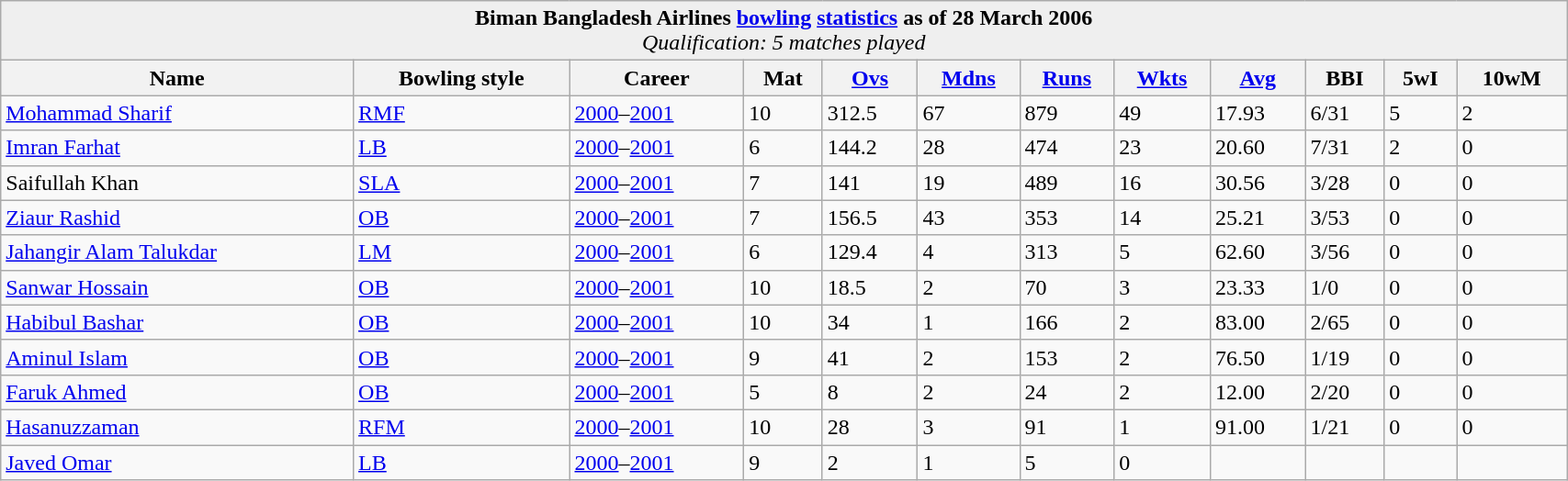<table class="wikitable" width="90%">
<tr>
<td style="text-align:center; background:#efefef;" colspan="12"><strong>Biman Bangladesh Airlines <a href='#'>bowling</a> <a href='#'>statistics</a> as of 28 March 2006</strong><br><em>Qualification: 5 matches played</em></td>
</tr>
<tr>
<th>Name</th>
<th>Bowling style</th>
<th>Career</th>
<th>Mat</th>
<th><a href='#'>Ovs</a></th>
<th><a href='#'>Mdns</a></th>
<th><a href='#'>Runs</a></th>
<th><a href='#'>Wkts</a></th>
<th><a href='#'>Avg</a></th>
<th>BBI</th>
<th>5wI</th>
<th>10wM</th>
</tr>
<tr>
<td><a href='#'>Mohammad Sharif</a></td>
<td><a href='#'>RMF</a></td>
<td><a href='#'>2000</a>–<a href='#'>2001</a></td>
<td>10</td>
<td>312.5</td>
<td>67</td>
<td>879</td>
<td>49</td>
<td>17.93</td>
<td>6/31</td>
<td>5</td>
<td>2</td>
</tr>
<tr>
<td><a href='#'>Imran Farhat</a></td>
<td><a href='#'>LB</a></td>
<td><a href='#'>2000</a>–<a href='#'>2001</a></td>
<td>6</td>
<td>144.2</td>
<td>28</td>
<td>474</td>
<td>23</td>
<td>20.60</td>
<td>7/31</td>
<td>2</td>
<td>0</td>
</tr>
<tr>
<td>Saifullah Khan</td>
<td><a href='#'>SLA</a></td>
<td><a href='#'>2000</a>–<a href='#'>2001</a></td>
<td>7</td>
<td>141</td>
<td>19</td>
<td>489</td>
<td>16</td>
<td>30.56</td>
<td>3/28</td>
<td>0</td>
<td>0</td>
</tr>
<tr>
<td><a href='#'>Ziaur Rashid</a></td>
<td><a href='#'>OB</a></td>
<td><a href='#'>2000</a>–<a href='#'>2001</a></td>
<td>7</td>
<td>156.5</td>
<td>43</td>
<td>353</td>
<td>14</td>
<td>25.21</td>
<td>3/53</td>
<td>0</td>
<td>0</td>
</tr>
<tr>
<td><a href='#'>Jahangir Alam Talukdar</a></td>
<td><a href='#'>LM</a></td>
<td><a href='#'>2000</a>–<a href='#'>2001</a></td>
<td>6</td>
<td>129.4</td>
<td>4</td>
<td>313</td>
<td>5</td>
<td>62.60</td>
<td>3/56</td>
<td>0</td>
<td>0</td>
</tr>
<tr>
<td><a href='#'>Sanwar Hossain</a></td>
<td><a href='#'>OB</a></td>
<td><a href='#'>2000</a>–<a href='#'>2001</a></td>
<td>10</td>
<td>18.5</td>
<td>2</td>
<td>70</td>
<td>3</td>
<td>23.33</td>
<td>1/0</td>
<td>0</td>
<td>0</td>
</tr>
<tr>
<td><a href='#'>Habibul Bashar</a></td>
<td><a href='#'>OB</a></td>
<td><a href='#'>2000</a>–<a href='#'>2001</a></td>
<td>10</td>
<td>34</td>
<td>1</td>
<td>166</td>
<td>2</td>
<td>83.00</td>
<td>2/65</td>
<td>0</td>
<td>0</td>
</tr>
<tr>
<td><a href='#'>Aminul Islam</a></td>
<td><a href='#'>OB</a></td>
<td><a href='#'>2000</a>–<a href='#'>2001</a></td>
<td>9</td>
<td>41</td>
<td>2</td>
<td>153</td>
<td>2</td>
<td>76.50</td>
<td>1/19</td>
<td>0</td>
<td>0</td>
</tr>
<tr>
<td><a href='#'>Faruk Ahmed</a></td>
<td><a href='#'>OB</a></td>
<td><a href='#'>2000</a>–<a href='#'>2001</a></td>
<td>5</td>
<td>8</td>
<td>2</td>
<td>24</td>
<td>2</td>
<td>12.00</td>
<td>2/20</td>
<td>0</td>
<td>0</td>
</tr>
<tr>
<td><a href='#'>Hasanuzzaman</a></td>
<td><a href='#'>RFM</a></td>
<td><a href='#'>2000</a>–<a href='#'>2001</a></td>
<td>10</td>
<td>28</td>
<td>3</td>
<td>91</td>
<td>1</td>
<td>91.00</td>
<td>1/21</td>
<td>0</td>
<td>0</td>
</tr>
<tr>
<td><a href='#'>Javed Omar</a></td>
<td><a href='#'>LB</a></td>
<td><a href='#'>2000</a>–<a href='#'>2001</a></td>
<td>9</td>
<td>2</td>
<td>1</td>
<td>5</td>
<td>0</td>
<td></td>
<td></td>
<td></td>
<td></td>
</tr>
</table>
